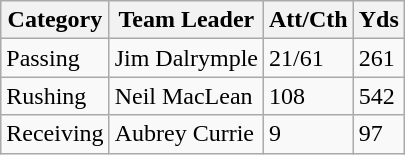<table class="wikitable">
<tr>
<th>Category</th>
<th>Team Leader</th>
<th>Att/Cth</th>
<th>Yds</th>
</tr>
<tr style="background: ##ddffdd;">
<td>Passing</td>
<td>Jim Dalrymple</td>
<td>21/61</td>
<td>261</td>
</tr>
<tr style="background: ##ffdddd;">
<td>Rushing</td>
<td>Neil MacLean</td>
<td>108</td>
<td>542</td>
</tr>
<tr style="background: ##ddffdd;">
<td>Receiving</td>
<td>Aubrey Currie</td>
<td>9</td>
<td>97</td>
</tr>
</table>
